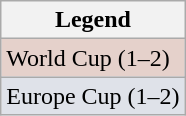<table class="wikitable">
<tr>
<th>Legend</th>
</tr>
<tr style="background:#e5d1cb;">
<td>World Cup (1–2)</td>
</tr>
<tr style="background:#dfe2e9;">
<td>Europe Cup (1–2)</td>
</tr>
</table>
